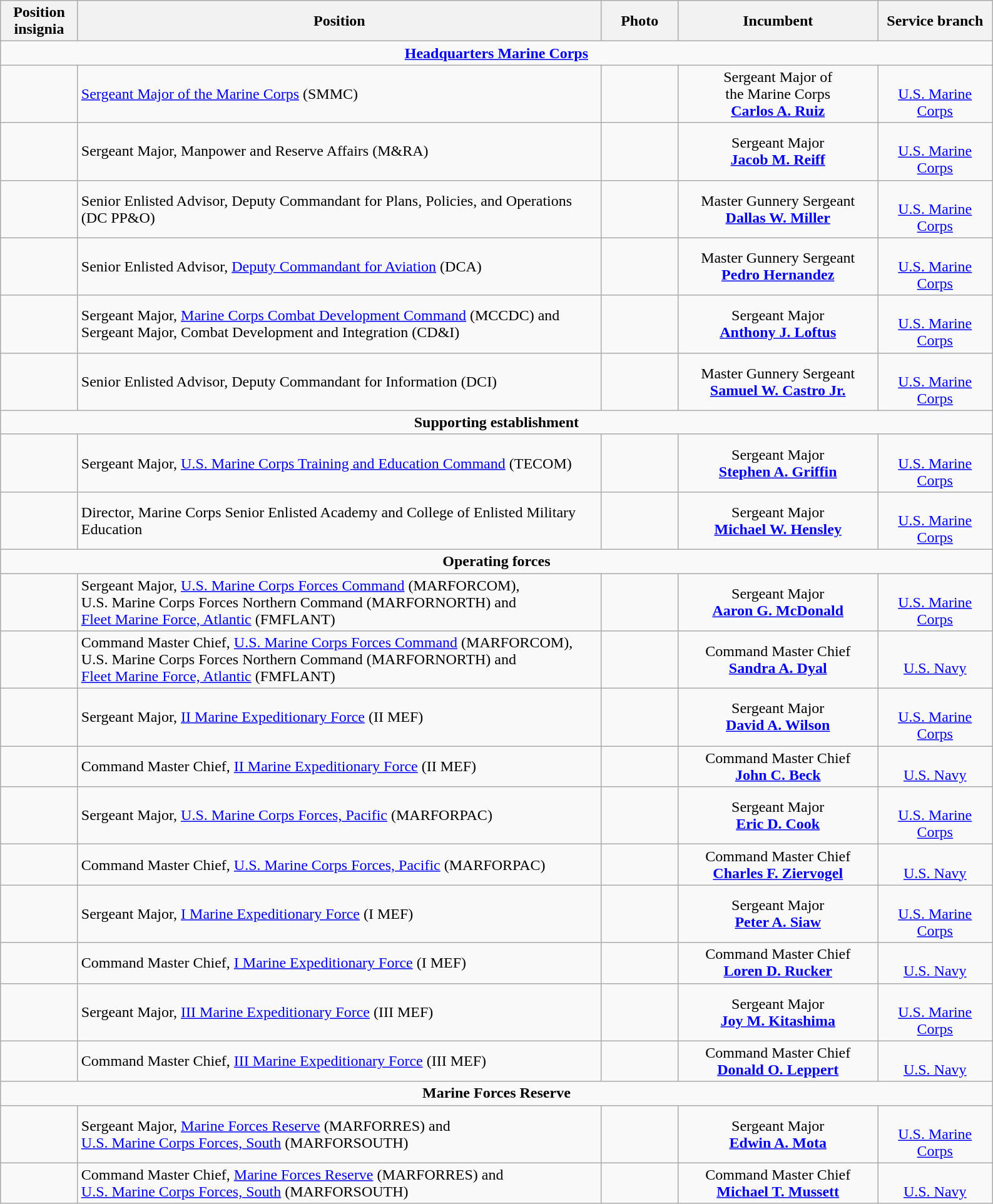<table class="wikitable">
<tr>
<th width="75" style="text-align:center">Position insignia</th>
<th width="550" style="text-align:center">Position</th>
<th width="75" style="text-align:center">Photo</th>
<th width="205" style="text-align:center">Incumbent</th>
<th width="115" style="text-align:center">Service branch</th>
</tr>
<tr>
<td colspan="5" style="text-align:center"><strong><a href='#'>Headquarters Marine Corps</a></strong></td>
</tr>
<tr>
<td></td>
<td><a href='#'>Sergeant Major of the Marine Corps</a> (SMMC)</td>
<td></td>
<td style="text-align:center">Sergeant Major of<br>the Marine Corps<br><strong><a href='#'>Carlos A. Ruiz</a></strong></td>
<td style="text-align:center"><br><a href='#'>U.S. Marine Corps</a></td>
</tr>
<tr>
<td></td>
<td>Sergeant Major, Manpower and Reserve Affairs (M&RA)</td>
<td></td>
<td style="text-align:center">Sergeant Major<br><strong><a href='#'>Jacob M. Reiff</a></strong></td>
<td style="text-align:center"><br><a href='#'>U.S. Marine Corps</a></td>
</tr>
<tr>
<td></td>
<td>Senior Enlisted Advisor, Deputy Commandant for Plans, Policies, and Operations (DC PP&O)</td>
<td></td>
<td style="text-align:center">Master Gunnery Sergeant<br><strong><a href='#'>Dallas W. Miller</a></strong></td>
<td style="text-align:center"><br><a href='#'>U.S. Marine Corps</a></td>
</tr>
<tr>
<td></td>
<td>Senior Enlisted Advisor, <a href='#'>Deputy Commandant for Aviation</a> (DCA)</td>
<td></td>
<td style="text-align:center">Master Gunnery Sergeant<br><strong><a href='#'>Pedro Hernandez</a></strong></td>
<td style="text-align:center"><br><a href='#'>U.S. Marine Corps</a></td>
</tr>
<tr>
<td> </td>
<td>Sergeant Major, <a href='#'>Marine Corps Combat Development Command</a> (MCCDC) and<br>Sergeant Major, Combat Development and Integration (CD&I)</td>
<td></td>
<td style="text-align:center">Sergeant Major<br><strong><a href='#'>Anthony J. Loftus</a></strong></td>
<td style="text-align:center"><br><a href='#'>U.S. Marine Corps</a></td>
</tr>
<tr>
<td></td>
<td>Senior Enlisted Advisor, Deputy Commandant for Information (DCI)</td>
<td></td>
<td style="text-align:center">Master Gunnery Sergeant<br><strong><a href='#'>Samuel W. Castro Jr.</a></strong></td>
<td style="text-align:center"><br><a href='#'>U.S. Marine Corps</a></td>
</tr>
<tr>
<td colspan="5" style="text-align:center"><strong>Supporting establishment</strong></td>
</tr>
<tr>
<td></td>
<td>Sergeant Major, <a href='#'>U.S. Marine Corps Training and Education Command</a> (TECOM)</td>
<td></td>
<td style="text-align:center">Sergeant Major<br><strong><a href='#'>Stephen A. Griffin</a></strong></td>
<td style="text-align:center"><br><a href='#'>U.S. Marine Corps</a></td>
</tr>
<tr>
<td></td>
<td>Director, Marine Corps Senior Enlisted Academy and College of Enlisted Military Education</td>
<td></td>
<td style="text-align:center">Sergeant Major<br><strong><a href='#'>Michael W. Hensley</a></strong></td>
<td style="text-align:center"><br><a href='#'>U.S. Marine Corps</a></td>
</tr>
<tr>
<td colspan="5" style="text-align:center"><strong>Operating forces</strong></td>
</tr>
<tr>
<td> </td>
<td>Sergeant Major, <a href='#'>U.S. Marine Corps Forces Command</a> (MARFORCOM),<br>U.S. Marine Corps Forces Northern Command (MARFORNORTH) and<br><a href='#'>Fleet Marine Force, Atlantic</a> (FMFLANT)</td>
<td></td>
<td style="text-align:center">Sergeant Major<br><strong><a href='#'>Aaron G. McDonald</a></strong></td>
<td style="text-align:center"><br><a href='#'>U.S. Marine Corps</a></td>
</tr>
<tr>
<td> </td>
<td>Command Master Chief, <a href='#'>U.S. Marine Corps Forces Command</a> (MARFORCOM),<br>U.S. Marine Corps Forces Northern Command (MARFORNORTH) and<br><a href='#'>Fleet Marine Force, Atlantic</a> (FMFLANT)</td>
<td></td>
<td style="text-align:center">Command Master Chief<br><strong><a href='#'>Sandra A. Dyal</a></strong></td>
<td style="text-align:center"><br><a href='#'>U.S. Navy</a></td>
</tr>
<tr>
<td></td>
<td>Sergeant Major, <a href='#'>II Marine Expeditionary Force</a> (II MEF)</td>
<td></td>
<td style="text-align:center">Sergeant Major<br><strong><a href='#'>David A. Wilson</a></strong></td>
<td style="text-align:center"><br><a href='#'>U.S. Marine Corps</a></td>
</tr>
<tr>
<td> </td>
<td>Command Master Chief, <a href='#'>II Marine Expeditionary Force</a> (II MEF)</td>
<td></td>
<td style="text-align:center">Command Master Chief<br><strong><a href='#'>John C. Beck</a></strong></td>
<td style="text-align:center"><br><a href='#'>U.S. Navy</a></td>
</tr>
<tr>
<td></td>
<td>Sergeant Major, <a href='#'>U.S. Marine Corps Forces, Pacific</a> (MARFORPAC)</td>
<td></td>
<td style="text-align:center">Sergeant Major<br><strong><a href='#'>Eric D. Cook</a></strong></td>
<td style="text-align:center"><br><a href='#'>U.S. Marine Corps</a></td>
</tr>
<tr>
<td> </td>
<td>Command Master Chief, <a href='#'>U.S. Marine Corps Forces, Pacific</a> (MARFORPAC)</td>
<td></td>
<td style="text-align:center">Command Master Chief<br><strong><a href='#'>Charles F. Ziervogel</a></strong></td>
<td style="text-align:center"><br><a href='#'>U.S. Navy</a></td>
</tr>
<tr>
<td></td>
<td>Sergeant Major, <a href='#'>I Marine Expeditionary Force</a> (I MEF)</td>
<td></td>
<td style="text-align:center">Sergeant Major<br><strong><a href='#'>Peter A. Siaw</a></strong></td>
<td style="text-align:center"><br><a href='#'>U.S. Marine Corps</a></td>
</tr>
<tr>
<td> </td>
<td>Command Master Chief, <a href='#'>I Marine Expeditionary Force</a> (I MEF)</td>
<td></td>
<td style="text-align:center">Command Master Chief<br><strong><a href='#'>Loren D. Rucker</a></strong></td>
<td style="text-align:center"><br><a href='#'>U.S. Navy</a></td>
</tr>
<tr>
<td></td>
<td>Sergeant Major, <a href='#'>III Marine Expeditionary Force</a> (III MEF)</td>
<td></td>
<td style="text-align:center">Sergeant Major<br><strong><a href='#'>Joy M. Kitashima</a></strong></td>
<td style="text-align:center"><br><a href='#'>U.S. Marine Corps</a></td>
</tr>
<tr>
<td> </td>
<td>Command Master Chief, <a href='#'>III Marine Expeditionary Force</a> (III MEF)</td>
<td></td>
<td style="text-align:center">Command Master Chief<br><strong><a href='#'>Donald O. Leppert</a></strong></td>
<td style="text-align:center"><br><a href='#'>U.S. Navy</a></td>
</tr>
<tr>
<td colspan="5" style="text-align:center"><strong>Marine Forces Reserve</strong></td>
</tr>
<tr>
<td> </td>
<td>Sergeant Major, <a href='#'>Marine Forces Reserve</a> (MARFORRES) and<br><a href='#'>U.S. Marine Corps Forces, South</a> (MARFORSOUTH)</td>
<td></td>
<td style="text-align:center">Sergeant Major<br><strong><a href='#'>Edwin A. Mota</a></strong></td>
<td style="text-align:center"><br><a href='#'>U.S. Marine Corps</a></td>
</tr>
<tr>
<td>  </td>
<td>Command Master Chief, <a href='#'>Marine Forces Reserve</a> (MARFORRES) and<br><a href='#'>U.S. Marine Corps Forces, South</a> (MARFORSOUTH)</td>
<td></td>
<td style="text-align:center">Command Master Chief<br><strong><a href='#'>Michael T. Mussett</a></strong></td>
<td style="text-align:center"><br><a href='#'>U.S. Navy</a></td>
</tr>
</table>
